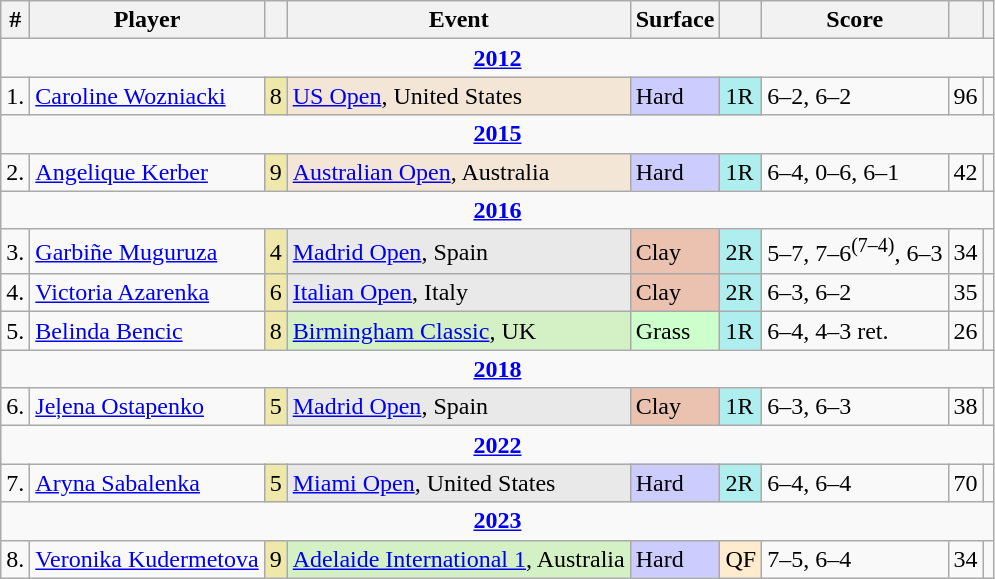<table class="wikitable sortable">
<tr>
<th class="unsortable">#</th>
<th>Player</th>
<th></th>
<th>Event</th>
<th>Surface</th>
<th class="unsortable"></th>
<th class="unsortable">Score</th>
<th class="unsortable"></th>
<th class="unsortable"></th>
</tr>
<tr>
<td colspan=9 style=text-align:center><strong><a href='#'>2012</a></strong></td>
</tr>
<tr>
<td>1.</td>
<td> <a href='#'>Caroline Wozniacki</a></td>
<td style=background:#eee8aa>8</td>
<td style=background:#f3e6d7><a href='#'>US Open</a>, United States</td>
<td style=background:#ccf>Hard</td>
<td style=background:#afeeee>1R</td>
<td>6–2, 6–2</td>
<td>96</td>
<td></td>
</tr>
<tr>
<td colspan=9 style=text-align:center><strong><a href='#'>2015</a></strong></td>
</tr>
<tr>
<td>2.</td>
<td> <a href='#'>Angelique Kerber</a></td>
<td style=background:#eee8aa>9</td>
<td style=background:#f3e6d7><a href='#'>Australian Open</a>, Australia</td>
<td style=background:#ccf>Hard</td>
<td style=background:#afeeee>1R</td>
<td>6–4, 0–6, 6–1</td>
<td>42</td>
<td></td>
</tr>
<tr>
<td colspan=9 style=text-align:center><strong><a href='#'>2016</a></strong></td>
</tr>
<tr>
<td>3.</td>
<td> <a href='#'>Garbiñe Muguruza</a></td>
<td style=background:#eee8aa>4</td>
<td style=background:#e9e9e9><a href='#'>Madrid Open</a>, Spain</td>
<td style=background:#ebc2af>Clay</td>
<td style=background:#afeeee>2R</td>
<td>5–7, 7–6<sup>(7–4)</sup>, 6–3</td>
<td>34</td>
<td></td>
</tr>
<tr>
<td>4.</td>
<td> <a href='#'>Victoria Azarenka</a></td>
<td style=background:#eee8aa>6</td>
<td style=background:#e9e9e9><a href='#'>Italian Open</a>, Italy</td>
<td style=background:#ebc2af>Clay</td>
<td style=background:#afeeee>2R</td>
<td>6–3, 6–2</td>
<td>35</td>
<td></td>
</tr>
<tr>
<td>5.</td>
<td> <a href='#'>Belinda Bencic</a></td>
<td style=background:#eee8aa>8</td>
<td style=background:#D4F1C5><a href='#'>Birmingham Classic</a>, UK</td>
<td style=background:#cfc>Grass</td>
<td style=background:#afeeee>1R</td>
<td>6–4, 4–3 ret.</td>
<td>26</td>
<td></td>
</tr>
<tr>
<td colspan=9 style=text-align:center><strong><a href='#'>2018</a></strong></td>
</tr>
<tr>
<td>6.</td>
<td> <a href='#'>Jeļena Ostapenko</a></td>
<td style=background:#eee8aa>5</td>
<td style=background:#e9e9e9><a href='#'>Madrid Open</a>, Spain</td>
<td style=background:#ebc2af>Clay</td>
<td style=background:#afeeee>1R</td>
<td>6–3, 6–3</td>
<td>38</td>
<td></td>
</tr>
<tr>
<td colspan=9 style=text-align:center><strong><a href='#'>2022</a></strong></td>
</tr>
<tr>
<td>7.</td>
<td> <a href='#'>Aryna Sabalenka</a></td>
<td style=background:#eee8aa>5</td>
<td style=background:#e9e9e9><a href='#'>Miami Open</a>, United States</td>
<td style=background:#ccf>Hard</td>
<td style=background:#afeeee>2R</td>
<td>6–4, 6–4</td>
<td>70</td>
<td></td>
</tr>
<tr>
<td colspan=9 style=text-align:center><strong><a href='#'>2023</a></strong></td>
</tr>
<tr>
<td>8.</td>
<td> <a href='#'>Veronika Kudermetova</a></td>
<td style=background:#eee8aa>9</td>
<td style=background:#d4f1c5><a href='#'>Adelaide International 1</a>, Australia</td>
<td style=background:#ccf>Hard</td>
<td style=background:#ffebcd>QF</td>
<td>7–5, 6–4</td>
<td>34</td>
<td></td>
</tr>
</table>
